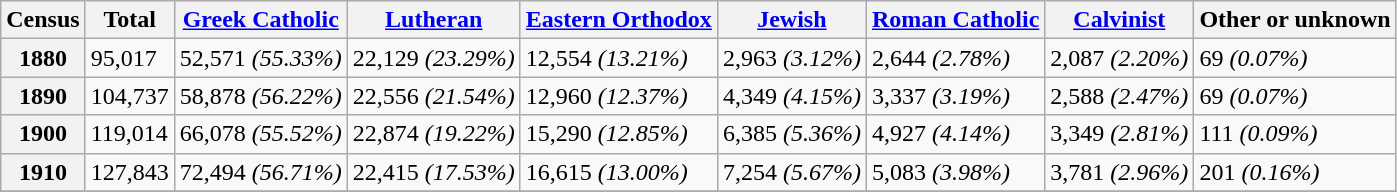<table class="wikitable">
<tr>
<th>Census</th>
<th>Total</th>
<th><a href='#'>Greek Catholic</a></th>
<th><a href='#'>Lutheran</a></th>
<th><a href='#'>Eastern Orthodox</a></th>
<th><a href='#'>Jewish</a></th>
<th><a href='#'>Roman Catholic</a></th>
<th><a href='#'>Calvinist</a></th>
<th>Other or unknown</th>
</tr>
<tr>
<th>1880</th>
<td>95,017</td>
<td>52,571 <em>(55.33%)</em></td>
<td>22,129 <em>(23.29%)</em></td>
<td>12,554 <em>(13.21%)</em></td>
<td>2,963 <em>(3.12%)</em></td>
<td>2,644 <em>(2.78%)</em></td>
<td>2,087 <em>(2.20%)</em></td>
<td>69 <em>(0.07%)</em></td>
</tr>
<tr>
<th>1890</th>
<td>104,737</td>
<td>58,878 <em>(56.22%)</em></td>
<td>22,556 <em>(21.54%)</em></td>
<td>12,960 <em>(12.37%)</em></td>
<td>4,349 <em>(4.15%)</em></td>
<td>3,337 <em>(3.19%)</em></td>
<td>2,588 <em>(2.47%)</em></td>
<td>69 <em>(0.07%)</em></td>
</tr>
<tr>
<th>1900</th>
<td>119,014</td>
<td>66,078 <em>(55.52%)</em></td>
<td>22,874 <em>(19.22%)</em></td>
<td>15,290 <em>(12.85%)</em></td>
<td>6,385 <em>(5.36%)</em></td>
<td>4,927 <em>(4.14%)</em></td>
<td>3,349 <em>(2.81%)</em></td>
<td>111 <em>(0.09%)</em></td>
</tr>
<tr>
<th>1910</th>
<td>127,843</td>
<td>72,494 <em>(56.71%)</em></td>
<td>22,415 <em>(17.53%)</em></td>
<td>16,615 <em>(13.00%)</em></td>
<td>7,254 <em>(5.67%)</em></td>
<td>5,083 <em>(3.98%)</em></td>
<td>3,781 <em>(2.96%)</em></td>
<td>201 <em>(0.16%)</em></td>
</tr>
<tr>
</tr>
</table>
